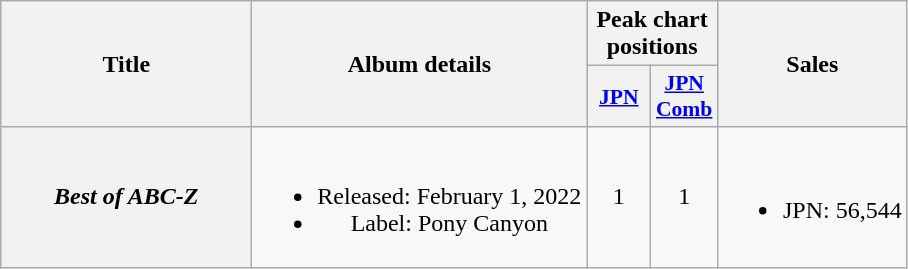<table class="wikitable plainrowheaders" style="text-align:center;">
<tr>
<th rowspan="2" style="width:10em;">Title</th>
<th rowspan="2">Album details</th>
<th colspan="2">Peak chart positions</th>
<th rowspan="2">Sales</th>
</tr>
<tr>
<th scope="col" style="width:2.5em;font-size:90%;"><a href='#'>JPN</a><br></th>
<th scope="col" style="width:2.5em;font-size:90%;"><a href='#'>JPN<br>Comb</a><br></th>
</tr>
<tr>
<th scope="row"><em>Best of ABC-Z</em></th>
<td><br><ul><li>Released: February 1, 2022</li><li>Label: Pony Canyon</li></ul></td>
<td>1</td>
<td>1</td>
<td><br><ul><li>JPN: 56,544</li></ul></td>
</tr>
</table>
